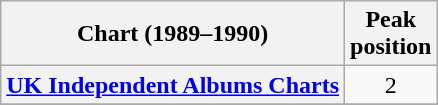<table class="wikitable sortable plainrowheaders" style="text-align:center;">
<tr>
<th scope="col">Chart (1989–1990)</th>
<th scope="col">Peak<br>position</th>
</tr>
<tr>
<th scope="row"><a href='#'>UK Independent Albums Charts</a></th>
<td>2</td>
</tr>
<tr>
</tr>
</table>
